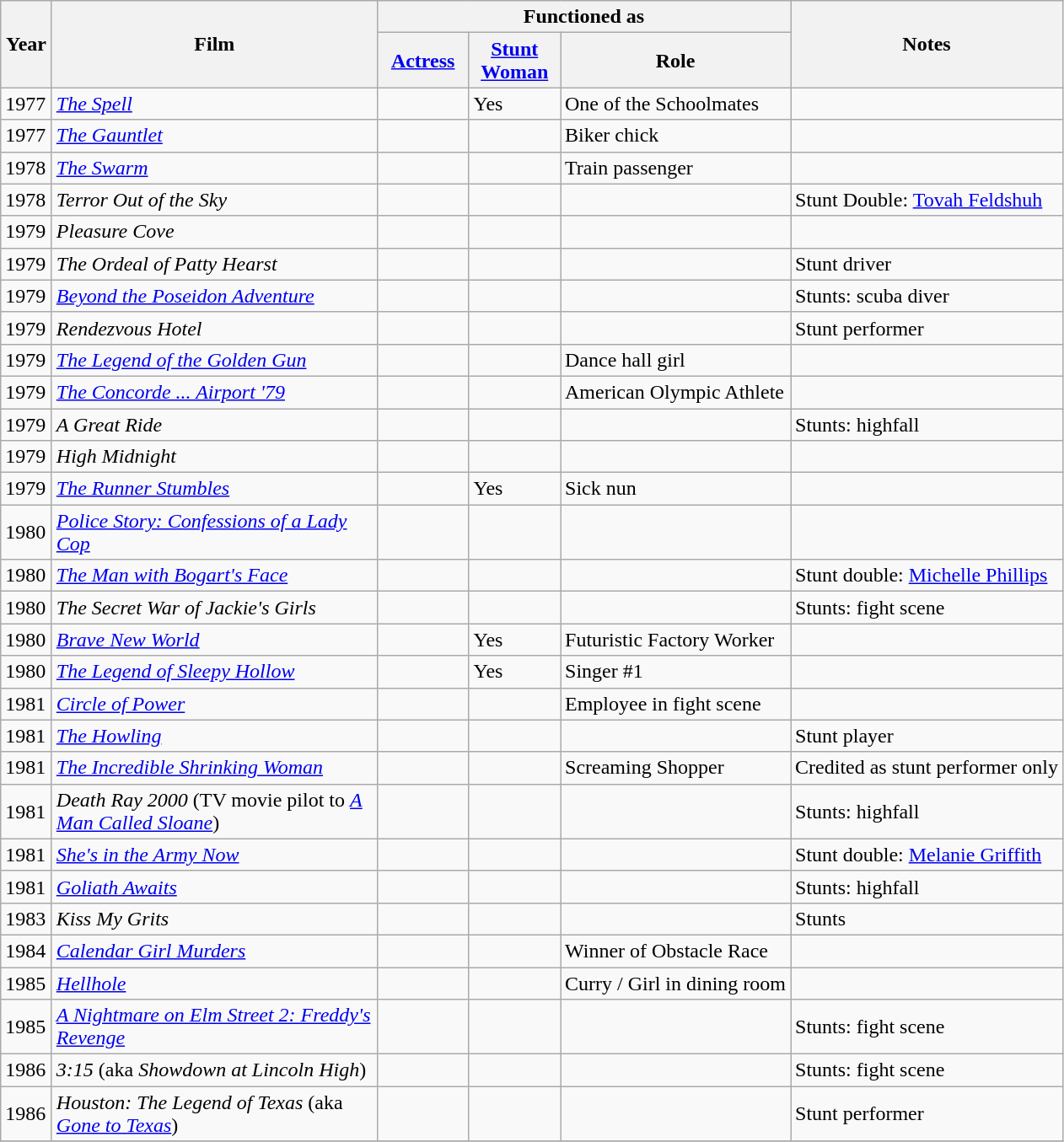<table class="wikitable sortable" style="margin-right: 0;">
<tr>
<th rowspan="2" style="width:33px;">Year</th>
<th rowspan="2" style="width:250px;">Film</th>
<th colspan="3">Functioned as</th>
<th rowspan="2">Notes</th>
</tr>
<tr>
<th style="width:65px;"><a href='#'>Actress</a></th>
<th style="width:65px;"><a href='#'>Stunt Woman</a></th>
<th>Role</th>
</tr>
<tr>
<td>1977</td>
<td><em><a href='#'>The Spell</a></em></td>
<td></td>
<td>Yes</td>
<td>One of the Schoolmates</td>
<td></td>
</tr>
<tr>
<td>1977</td>
<td><em><a href='#'>The Gauntlet</a></em></td>
<td></td>
<td></td>
<td>Biker chick</td>
<td></td>
</tr>
<tr>
<td>1978</td>
<td><em><a href='#'>The Swarm</a></em></td>
<td></td>
<td></td>
<td>Train passenger</td>
<td></td>
</tr>
<tr>
<td>1978</td>
<td><em>Terror Out of the Sky</em></td>
<td></td>
<td></td>
<td></td>
<td>Stunt Double: <a href='#'>Tovah Feldshuh</a></td>
</tr>
<tr>
<td>1979</td>
<td><em>Pleasure Cove</em></td>
<td></td>
<td></td>
<td></td>
<td></td>
</tr>
<tr>
<td>1979</td>
<td><em>The Ordeal of Patty Hearst</em></td>
<td></td>
<td></td>
<td></td>
<td>Stunt driver</td>
</tr>
<tr>
<td>1979</td>
<td><em><a href='#'>Beyond the Poseidon Adventure</a></em></td>
<td></td>
<td></td>
<td></td>
<td>Stunts: scuba diver</td>
</tr>
<tr>
<td>1979</td>
<td><em>Rendezvous Hotel</em></td>
<td></td>
<td></td>
<td></td>
<td>Stunt performer</td>
</tr>
<tr>
<td>1979</td>
<td><em><a href='#'>The Legend of the Golden Gun</a></em></td>
<td></td>
<td></td>
<td>Dance hall girl</td>
<td></td>
</tr>
<tr>
<td>1979</td>
<td><em><a href='#'>The Concorde ... Airport '79</a></em></td>
<td></td>
<td></td>
<td>American Olympic Athlete</td>
<td></td>
</tr>
<tr>
<td>1979</td>
<td><em>A Great Ride</em></td>
<td></td>
<td></td>
<td></td>
<td>Stunts: highfall</td>
</tr>
<tr>
<td>1979</td>
<td><em>High Midnight</em></td>
<td></td>
<td></td>
<td></td>
<td></td>
</tr>
<tr>
<td>1979</td>
<td><em><a href='#'>The Runner Stumbles</a></em></td>
<td></td>
<td>Yes</td>
<td>Sick nun</td>
<td></td>
</tr>
<tr>
<td>1980</td>
<td><em><a href='#'>Police Story: Confessions of a Lady Cop</a></em></td>
<td></td>
<td></td>
<td></td>
<td></td>
</tr>
<tr>
<td>1980</td>
<td><em><a href='#'>The Man with Bogart's Face</a></em></td>
<td></td>
<td></td>
<td></td>
<td>Stunt double: <a href='#'>Michelle Phillips</a></td>
</tr>
<tr>
<td>1980</td>
<td><em>The Secret War of Jackie's Girls</em></td>
<td></td>
<td></td>
<td></td>
<td>Stunts: fight scene</td>
</tr>
<tr>
<td>1980</td>
<td><em><a href='#'>Brave New World</a></em></td>
<td></td>
<td>Yes</td>
<td>Futuristic Factory Worker</td>
<td></td>
</tr>
<tr>
<td>1980</td>
<td><em><a href='#'>The Legend of Sleepy Hollow</a></em></td>
<td></td>
<td>Yes</td>
<td>Singer #1</td>
<td></td>
</tr>
<tr>
<td>1981</td>
<td><em><a href='#'>Circle of Power</a></em></td>
<td></td>
<td></td>
<td>Employee in fight scene</td>
<td></td>
</tr>
<tr>
<td>1981</td>
<td><em><a href='#'>The Howling</a></em></td>
<td></td>
<td></td>
<td></td>
<td>Stunt player</td>
</tr>
<tr>
<td>1981</td>
<td><em><a href='#'>The Incredible Shrinking Woman</a></em></td>
<td></td>
<td></td>
<td>Screaming Shopper</td>
<td>Credited as stunt performer only</td>
</tr>
<tr>
<td>1981</td>
<td><em>Death Ray 2000</em> (TV movie pilot to <em><a href='#'>A Man Called Sloane</a></em>)</td>
<td></td>
<td></td>
<td></td>
<td>Stunts: highfall</td>
</tr>
<tr>
<td>1981</td>
<td><em><a href='#'>She's in the Army Now</a></em></td>
<td></td>
<td></td>
<td></td>
<td>Stunt double: <a href='#'>Melanie Griffith</a></td>
</tr>
<tr>
<td>1981</td>
<td><em><a href='#'>Goliath Awaits</a></em></td>
<td></td>
<td></td>
<td></td>
<td>Stunts: highfall</td>
</tr>
<tr>
<td>1983</td>
<td><em>Kiss My Grits</em></td>
<td></td>
<td></td>
<td></td>
<td>Stunts</td>
</tr>
<tr>
<td>1984</td>
<td><em><a href='#'>Calendar Girl Murders</a></em></td>
<td></td>
<td></td>
<td>Winner of Obstacle Race</td>
<td></td>
</tr>
<tr>
<td>1985</td>
<td><em><a href='#'>Hellhole</a></em></td>
<td></td>
<td></td>
<td>Curry / Girl in dining room</td>
<td></td>
</tr>
<tr>
<td>1985</td>
<td><em><a href='#'>A Nightmare on Elm Street 2: Freddy's Revenge</a></em></td>
<td></td>
<td></td>
<td></td>
<td>Stunts: fight scene</td>
</tr>
<tr>
<td>1986</td>
<td><em>3:15</em> (aka <em>Showdown at Lincoln High</em>)</td>
<td></td>
<td></td>
<td></td>
<td>Stunts: fight scene</td>
</tr>
<tr>
<td>1986</td>
<td><em>Houston: The Legend of Texas</em> (aka <em><a href='#'>Gone to Texas</a></em>)</td>
<td></td>
<td></td>
<td></td>
<td>Stunt performer</td>
</tr>
<tr>
</tr>
</table>
